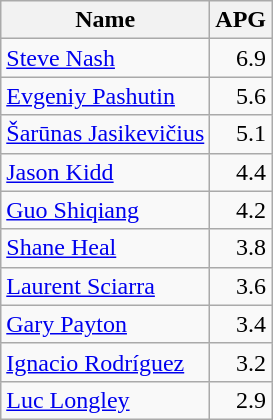<table class=wikitable>
<tr>
<th>Name</th>
<th>APG</th>
</tr>
<tr>
<td> <a href='#'>Steve Nash</a></td>
<td align=right>6.9</td>
</tr>
<tr>
<td> <a href='#'>Evgeniy Pashutin</a></td>
<td align=right>5.6</td>
</tr>
<tr>
<td> <a href='#'>Šarūnas Jasikevičius</a></td>
<td align=right>5.1</td>
</tr>
<tr>
<td> <a href='#'>Jason Kidd</a></td>
<td align=right>4.4</td>
</tr>
<tr>
<td> <a href='#'>Guo Shiqiang</a></td>
<td align=right>4.2</td>
</tr>
<tr>
<td> <a href='#'>Shane Heal</a></td>
<td align=right>3.8</td>
</tr>
<tr>
<td> <a href='#'>Laurent Sciarra</a></td>
<td align=right>3.6</td>
</tr>
<tr>
<td> <a href='#'>Gary Payton</a></td>
<td align=right>3.4</td>
</tr>
<tr>
<td> <a href='#'>Ignacio Rodríguez</a></td>
<td align=right>3.2</td>
</tr>
<tr>
<td> <a href='#'>Luc Longley</a></td>
<td align=right>2.9</td>
</tr>
</table>
